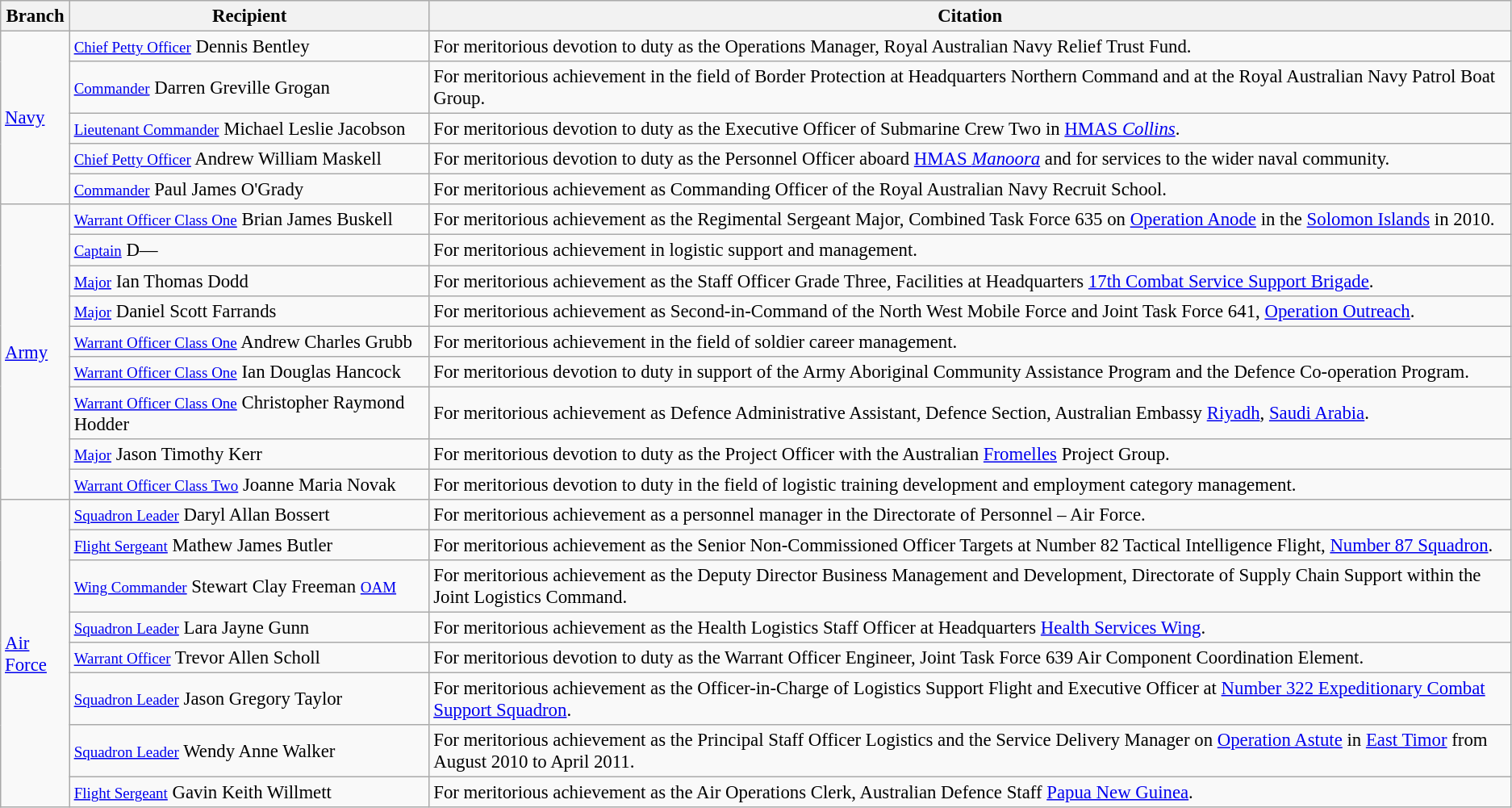<table class="wikitable" style="font-size:95%;">
<tr>
<th scope="col" width="50">Branch</th>
<th scope="col" width="290">Recipient</th>
<th>Citation</th>
</tr>
<tr>
<td rowspan="5"><a href='#'>Navy</a></td>
<td><small><a href='#'>Chief Petty Officer</a></small> Dennis Bentley</td>
<td>For meritorious devotion to duty as the Operations Manager, Royal Australian Navy Relief Trust Fund.</td>
</tr>
<tr>
<td><small><a href='#'>Commander</a></small> Darren Greville Grogan</td>
<td>For meritorious achievement in the field of Border Protection at Headquarters Northern Command and at the Royal Australian Navy Patrol Boat Group.</td>
</tr>
<tr>
<td><small><a href='#'>Lieutenant Commander</a></small> Michael Leslie Jacobson</td>
<td>For meritorious devotion to duty as the Executive Officer of Submarine Crew Two in <a href='#'>HMAS <em>Collins</em></a>.</td>
</tr>
<tr>
<td><small><a href='#'>Chief Petty Officer</a></small> Andrew William Maskell</td>
<td>For meritorious devotion to duty as the Personnel Officer aboard <a href='#'>HMAS <em>Manoora</em></a> and for services to the wider naval community.</td>
</tr>
<tr>
<td><small><a href='#'>Commander</a></small> Paul James O'Grady</td>
<td>For meritorious achievement as Commanding Officer of the Royal Australian Navy Recruit School.</td>
</tr>
<tr>
<td rowspan="9"><a href='#'>Army</a></td>
<td><small><a href='#'>Warrant Officer Class One</a></small> Brian James Buskell</td>
<td>For meritorious achievement as the Regimental Sergeant Major, Combined Task Force 635 on <a href='#'>Operation Anode</a> in the <a href='#'>Solomon Islands</a> in 2010.</td>
</tr>
<tr>
<td><small><a href='#'>Captain</a></small> D—</td>
<td>For meritorious achievement in logistic support and management.</td>
</tr>
<tr>
<td><small><a href='#'>Major</a></small> Ian Thomas Dodd</td>
<td>For meritorious achievement as the Staff Officer Grade Three, Facilities at Headquarters <a href='#'>17th Combat Service Support Brigade</a>.</td>
</tr>
<tr>
<td><small><a href='#'>Major</a></small> Daniel Scott Farrands</td>
<td>For meritorious achievement as Second-in-Command of the North West Mobile Force and Joint Task Force 641, <a href='#'>Operation Outreach</a>.</td>
</tr>
<tr>
<td><small><a href='#'>Warrant Officer Class One</a></small> Andrew Charles Grubb</td>
<td>For meritorious achievement in the field of soldier career management.</td>
</tr>
<tr>
<td><small><a href='#'>Warrant Officer Class One</a></small> Ian Douglas Hancock</td>
<td>For meritorious devotion to duty in support of the Army Aboriginal Community Assistance Program and the Defence Co-operation Program.</td>
</tr>
<tr>
<td><small><a href='#'>Warrant Officer Class One</a></small> Christopher Raymond Hodder</td>
<td>For meritorious achievement as Defence Administrative Assistant, Defence Section, Australian Embassy <a href='#'>Riyadh</a>, <a href='#'>Saudi Arabia</a>.</td>
</tr>
<tr>
<td><small><a href='#'>Major</a></small> Jason Timothy Kerr</td>
<td>For meritorious devotion to duty as the Project Officer with the Australian <a href='#'>Fromelles</a> Project Group.</td>
</tr>
<tr>
<td><small><a href='#'>Warrant Officer Class Two</a></small> Joanne Maria Novak</td>
<td>For meritorious devotion to duty in the field of logistic training development and employment category management.</td>
</tr>
<tr>
<td rowspan="8"><a href='#'>Air Force</a></td>
<td><small><a href='#'>Squadron Leader</a></small> Daryl Allan Bossert</td>
<td>For meritorious achievement as a personnel manager in the Directorate of Personnel – Air Force.</td>
</tr>
<tr>
<td><small><a href='#'>Flight Sergeant</a></small> Mathew James Butler</td>
<td>For meritorious achievement as the Senior Non-Commissioned Officer Targets at Number 82 Tactical Intelligence Flight, <a href='#'>Number 87 Squadron</a>.</td>
</tr>
<tr>
<td><small><a href='#'>Wing Commander</a></small> Stewart Clay Freeman <small><a href='#'>OAM</a></small></td>
<td>For meritorious achievement as the Deputy Director Business Management and Development, Directorate of Supply Chain Support within the Joint Logistics Command.</td>
</tr>
<tr>
<td><small><a href='#'>Squadron Leader</a></small> Lara Jayne Gunn</td>
<td>For meritorious achievement as the Health Logistics Staff Officer at Headquarters <a href='#'>Health Services Wing</a>.</td>
</tr>
<tr>
<td><small><a href='#'>Warrant Officer</a></small> Trevor Allen Scholl</td>
<td>For meritorious devotion to duty as the Warrant Officer Engineer, Joint Task Force 639 Air Component Coordination Element.</td>
</tr>
<tr>
<td><small><a href='#'>Squadron Leader</a></small> Jason Gregory Taylor</td>
<td>For meritorious achievement as the Officer-in-Charge of Logistics Support Flight and Executive Officer at <a href='#'>Number 322 Expeditionary Combat Support Squadron</a>.</td>
</tr>
<tr>
<td><small><a href='#'>Squadron Leader</a></small> Wendy Anne Walker</td>
<td>For meritorious achievement as the Principal Staff Officer Logistics and the Service Delivery Manager on <a href='#'>Operation Astute</a> in <a href='#'>East Timor</a> from August 2010 to April 2011.</td>
</tr>
<tr>
<td><small><a href='#'>Flight Sergeant</a></small> Gavin Keith Willmett</td>
<td>For meritorious achievement as the Air Operations Clerk, Australian Defence Staff <a href='#'>Papua New Guinea</a>.</td>
</tr>
</table>
